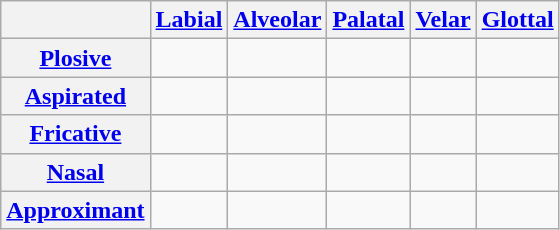<table class="wikitable" style="text-align:center">
<tr>
<th></th>
<th><a href='#'>Labial</a></th>
<th><a href='#'>Alveolar</a></th>
<th><a href='#'>Palatal</a></th>
<th><a href='#'>Velar</a></th>
<th><a href='#'>Glottal</a></th>
</tr>
<tr>
<th><a href='#'>Plosive</a></th>
<td> </td>
<td> </td>
<td> </td>
<td></td>
<td></td>
</tr>
<tr>
<th><a href='#'>Aspirated</a></th>
<td></td>
<td></td>
<td></td>
<td></td>
<td></td>
</tr>
<tr>
<th><a href='#'>Fricative</a></th>
<td></td>
<td></td>
<td></td>
<td></td>
<td></td>
</tr>
<tr>
<th><a href='#'>Nasal</a></th>
<td></td>
<td></td>
<td></td>
<td></td>
<td></td>
</tr>
<tr>
<th><a href='#'>Approximant</a></th>
<td></td>
<td> </td>
<td></td>
<td></td>
<td></td>
</tr>
</table>
